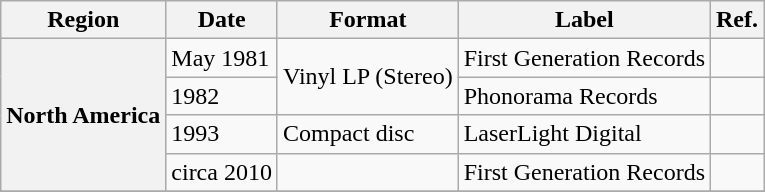<table class="wikitable plainrowheaders">
<tr>
<th scope="col">Region</th>
<th scope="col">Date</th>
<th scope="col">Format</th>
<th scope="col">Label</th>
<th scope="col">Ref.</th>
</tr>
<tr>
<th scope="row" rowspan="4">North America</th>
<td>May 1981</td>
<td rowspan="2">Vinyl LP (Stereo)</td>
<td>First Generation Records</td>
<td></td>
</tr>
<tr>
<td>1982</td>
<td>Phonorama Records</td>
<td></td>
</tr>
<tr>
<td>1993</td>
<td>Compact disc</td>
<td>LaserLight Digital</td>
<td></td>
</tr>
<tr>
<td>circa 2010</td>
<td></td>
<td>First Generation Records</td>
<td></td>
</tr>
<tr>
</tr>
</table>
